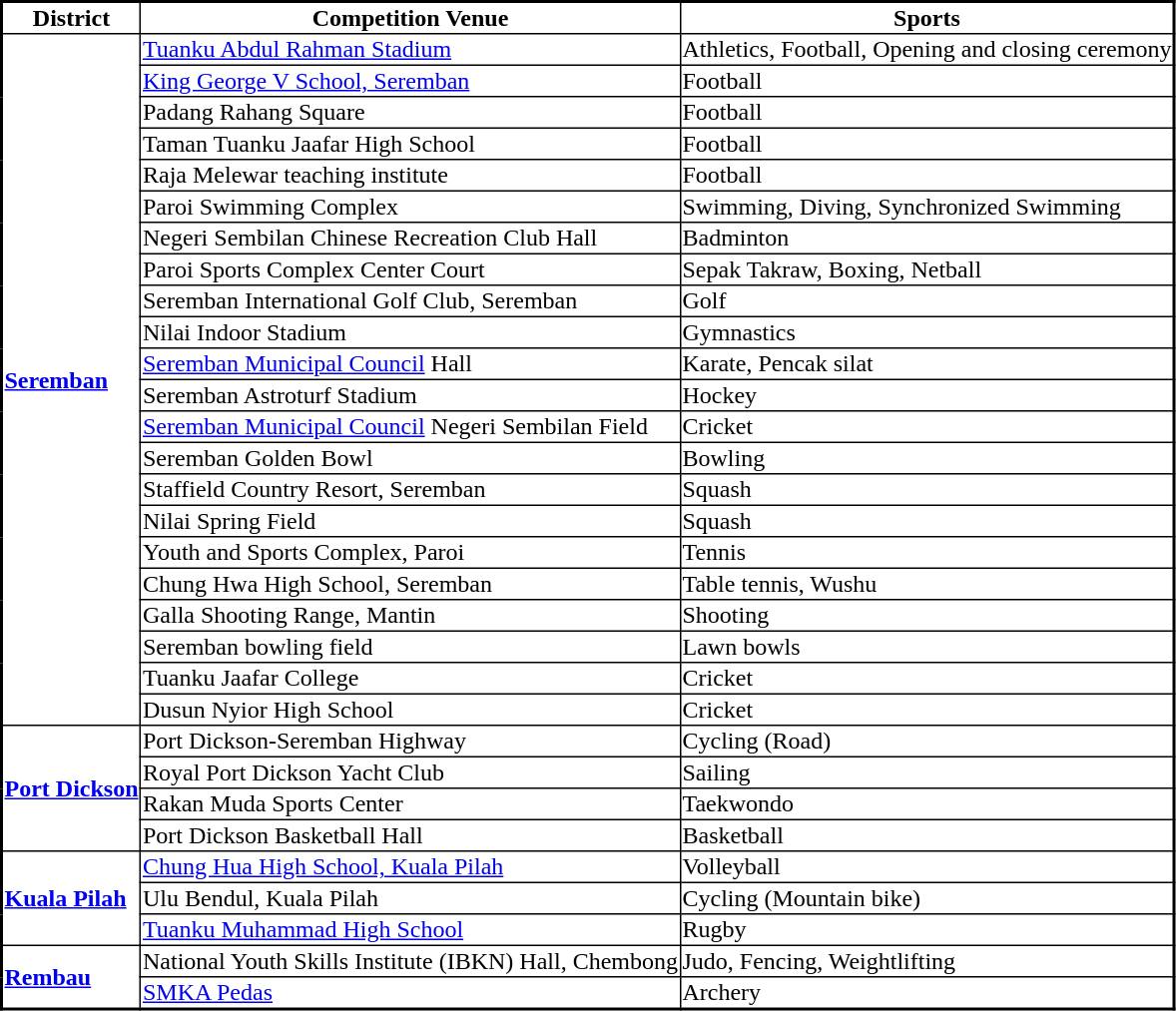<table border=1 style="border-collapse:collapse; text-align:left; font-size:100%; border:2px solid black;">
<tr style="text-align:center; color:black; font-weight:bold; background:white;">
<td>District</td>
<td>Competition Venue</td>
<td>Sports</td>
</tr>
<tr>
<td rowspan=22><strong><a href='#'>Seremban</a></strong></td>
<td><a href='#'>Tuanku Abdul Rahman Stadium</a></td>
<td>Athletics, Football, Opening and closing ceremony</td>
</tr>
<tr>
<td><a href='#'>King George V School, Seremban</a></td>
<td>Football</td>
</tr>
<tr>
<td>Padang Rahang Square</td>
<td>Football</td>
</tr>
<tr>
<td>Taman Tuanku Jaafar High School</td>
<td>Football</td>
</tr>
<tr>
<td>Raja Melewar teaching institute</td>
<td>Football</td>
</tr>
<tr>
<td>Paroi Swimming Complex</td>
<td>Swimming, Diving, Synchronized Swimming</td>
</tr>
<tr>
<td>Negeri Sembilan Chinese Recreation Club Hall</td>
<td>Badminton</td>
</tr>
<tr>
<td>Paroi Sports Complex Center Court</td>
<td>Sepak Takraw, Boxing, Netball</td>
</tr>
<tr>
<td>Seremban International Golf Club, Seremban</td>
<td>Golf</td>
</tr>
<tr>
<td>Nilai Indoor Stadium</td>
<td>Gymnastics</td>
</tr>
<tr>
<td><a href='#'>Seremban Municipal Council</a> Hall</td>
<td>Karate, Pencak silat</td>
</tr>
<tr>
<td>Seremban Astroturf Stadium</td>
<td>Hockey</td>
</tr>
<tr>
<td><a href='#'>Seremban Municipal Council</a> Negeri Sembilan Field</td>
<td>Cricket</td>
</tr>
<tr>
<td>Seremban Golden Bowl</td>
<td>Bowling</td>
</tr>
<tr>
<td>Staffield Country Resort, Seremban</td>
<td>Squash</td>
</tr>
<tr>
<td>Nilai Spring Field</td>
<td>Squash</td>
</tr>
<tr>
<td>Youth and Sports Complex, Paroi</td>
<td>Tennis</td>
</tr>
<tr>
<td>Chung Hwa High School, Seremban</td>
<td>Table tennis, Wushu</td>
</tr>
<tr>
<td>Galla Shooting Range, Mantin</td>
<td>Shooting</td>
</tr>
<tr>
<td>Seremban bowling field</td>
<td>Lawn bowls</td>
</tr>
<tr>
<td>Tuanku Jaafar College</td>
<td>Cricket</td>
</tr>
<tr>
<td>Dusun Nyior High School</td>
<td>Cricket</td>
</tr>
<tr>
<td rowspan=4><strong><a href='#'>Port Dickson</a></strong></td>
<td>Port Dickson-Seremban Highway</td>
<td>Cycling (Road)</td>
</tr>
<tr>
<td>Royal Port Dickson Yacht Club</td>
<td>Sailing</td>
</tr>
<tr>
<td>Rakan Muda Sports Center</td>
<td>Taekwondo</td>
</tr>
<tr>
<td>Port Dickson Basketball Hall</td>
<td>Basketball</td>
</tr>
<tr>
<td rowspan=3><strong><a href='#'>Kuala Pilah</a></strong></td>
<td><a href='#'>Chung Hua High School, Kuala Pilah</a></td>
<td>Volleyball</td>
</tr>
<tr>
<td>Ulu Bendul, Kuala Pilah</td>
<td>Cycling (Mountain bike)</td>
</tr>
<tr>
<td><a href='#'>Tuanku Muhammad High School</a></td>
<td>Rugby</td>
</tr>
<tr>
<td rowspan=2><strong><a href='#'>Rembau</a></strong></td>
<td>National Youth Skills Institute (IBKN) Hall, Chembong</td>
<td>Judo, Fencing, Weightlifting</td>
</tr>
<tr>
<td><a href='#'>SMKA Pedas</a></td>
<td>Archery</td>
</tr>
</table>
